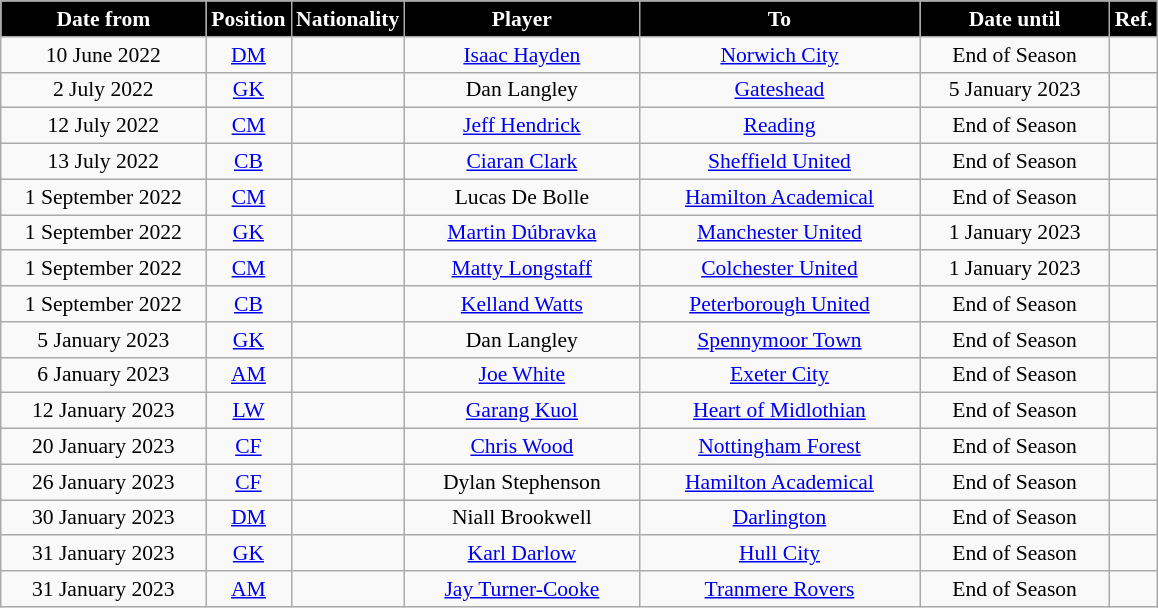<table class="wikitable" style="text-align:center;font-size:90%">
<tr>
<th style="background:black;color:#FFFFFF;width:130px">Date from</th>
<th style="background:black;color:#FFFFFF;width:50px">Position</th>
<th style="background:black;color:#FFFFFF;width:50px">Nationality</th>
<th style="background:black;color:#FFFFFF;width:150px">Player</th>
<th style="background:black;color:#FFFFFF;width:180px">To</th>
<th style="background:black;color:#FFFFFF;width:120px">Date until</th>
<th style="background:black;color:#FFFFFF;width:25px">Ref.</th>
</tr>
<tr>
<td>10 June 2022</td>
<td><a href='#'>DM</a></td>
<td></td>
<td><a href='#'>Isaac Hayden</a></td>
<td> <a href='#'>Norwich City</a></td>
<td>End of Season</td>
<td></td>
</tr>
<tr>
<td>2 July 2022</td>
<td><a href='#'>GK</a></td>
<td></td>
<td>Dan Langley</td>
<td> <a href='#'>Gateshead</a></td>
<td>5 January 2023</td>
<td></td>
</tr>
<tr>
<td>12 July 2022</td>
<td><a href='#'>CM</a></td>
<td></td>
<td><a href='#'>Jeff Hendrick</a></td>
<td> <a href='#'>Reading</a></td>
<td>End of Season</td>
<td></td>
</tr>
<tr>
<td>13 July 2022</td>
<td><a href='#'>CB</a></td>
<td></td>
<td><a href='#'>Ciaran Clark</a></td>
<td> <a href='#'>Sheffield United</a></td>
<td>End of Season</td>
<td></td>
</tr>
<tr>
<td>1 September 2022</td>
<td><a href='#'>CM</a></td>
<td></td>
<td>Lucas De Bolle</td>
<td> <a href='#'>Hamilton Academical</a></td>
<td>End of Season</td>
<td></td>
</tr>
<tr>
<td>1 September 2022</td>
<td><a href='#'>GK</a></td>
<td></td>
<td><a href='#'>Martin Dúbravka</a></td>
<td> <a href='#'>Manchester United</a></td>
<td>1 January 2023</td>
<td></td>
</tr>
<tr>
<td>1 September 2022</td>
<td><a href='#'>CM</a></td>
<td></td>
<td><a href='#'>Matty Longstaff</a></td>
<td> <a href='#'>Colchester United</a></td>
<td>1 January 2023</td>
<td></td>
</tr>
<tr>
<td>1 September 2022</td>
<td><a href='#'>CB</a></td>
<td></td>
<td><a href='#'>Kelland Watts</a></td>
<td> <a href='#'>Peterborough United</a></td>
<td>End of Season</td>
<td></td>
</tr>
<tr>
<td>5 January 2023</td>
<td><a href='#'>GK</a></td>
<td></td>
<td>Dan Langley</td>
<td> <a href='#'>Spennymoor Town</a></td>
<td>End of Season</td>
<td></td>
</tr>
<tr>
<td>6 January 2023</td>
<td><a href='#'>AM</a></td>
<td></td>
<td><a href='#'>Joe White</a></td>
<td> <a href='#'>Exeter City</a></td>
<td>End of Season</td>
<td></td>
</tr>
<tr>
<td>12 January 2023</td>
<td><a href='#'>LW</a></td>
<td></td>
<td><a href='#'>Garang Kuol</a></td>
<td> <a href='#'>Heart of Midlothian</a></td>
<td>End of Season</td>
<td></td>
</tr>
<tr>
<td>20 January 2023</td>
<td><a href='#'>CF</a></td>
<td></td>
<td><a href='#'>Chris Wood</a></td>
<td> <a href='#'>Nottingham Forest</a></td>
<td>End of Season</td>
<td></td>
</tr>
<tr>
<td>26 January 2023</td>
<td><a href='#'>CF</a></td>
<td></td>
<td>Dylan Stephenson</td>
<td> <a href='#'>Hamilton Academical</a></td>
<td>End of Season</td>
<td></td>
</tr>
<tr>
<td>30 January 2023</td>
<td><a href='#'>DM</a></td>
<td></td>
<td>Niall Brookwell</td>
<td> <a href='#'>Darlington</a></td>
<td>End of Season</td>
<td></td>
</tr>
<tr>
<td>31 January 2023</td>
<td><a href='#'>GK</a></td>
<td></td>
<td><a href='#'>Karl Darlow</a></td>
<td> <a href='#'>Hull City</a></td>
<td>End of Season</td>
<td></td>
</tr>
<tr>
<td>31 January 2023</td>
<td><a href='#'>AM</a></td>
<td></td>
<td><a href='#'>Jay Turner-Cooke</a></td>
<td> <a href='#'>Tranmere Rovers</a></td>
<td>End of Season</td>
<td></td>
</tr>
</table>
